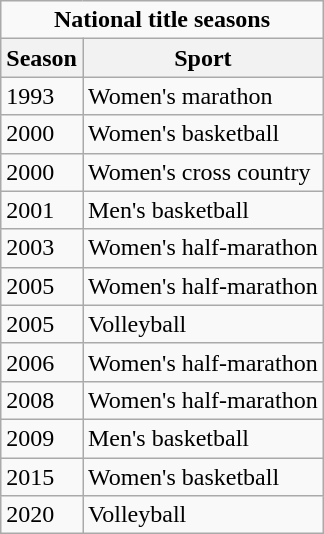<table class="wikitable">
<tr align="center">
<td colspan="2"><strong>National title seasons</strong></td>
</tr>
<tr>
<th>Season</th>
<th>Sport</th>
</tr>
<tr>
<td>1993</td>
<td>Women's marathon</td>
</tr>
<tr>
<td>2000</td>
<td>Women's basketball</td>
</tr>
<tr>
<td>2000</td>
<td>Women's cross country</td>
</tr>
<tr>
<td>2001</td>
<td>Men's basketball</td>
</tr>
<tr>
<td>2003</td>
<td>Women's half-marathon</td>
</tr>
<tr>
<td>2005</td>
<td>Women's half-marathon</td>
</tr>
<tr>
<td>2005</td>
<td>Volleyball</td>
</tr>
<tr>
<td>2006</td>
<td>Women's half-marathon</td>
</tr>
<tr>
<td>2008</td>
<td>Women's half-marathon</td>
</tr>
<tr>
<td>2009</td>
<td>Men's basketball</td>
</tr>
<tr>
<td>2015</td>
<td>Women's basketball</td>
</tr>
<tr>
<td>2020</td>
<td>Volleyball</td>
</tr>
</table>
